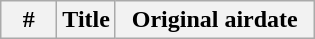<table class="wikitable plainrowheaders">
<tr>
<th style="width:30px;">#</th>
<th>Title</th>
<th style="width:125px;">Original airdate<br>










</th>
</tr>
</table>
